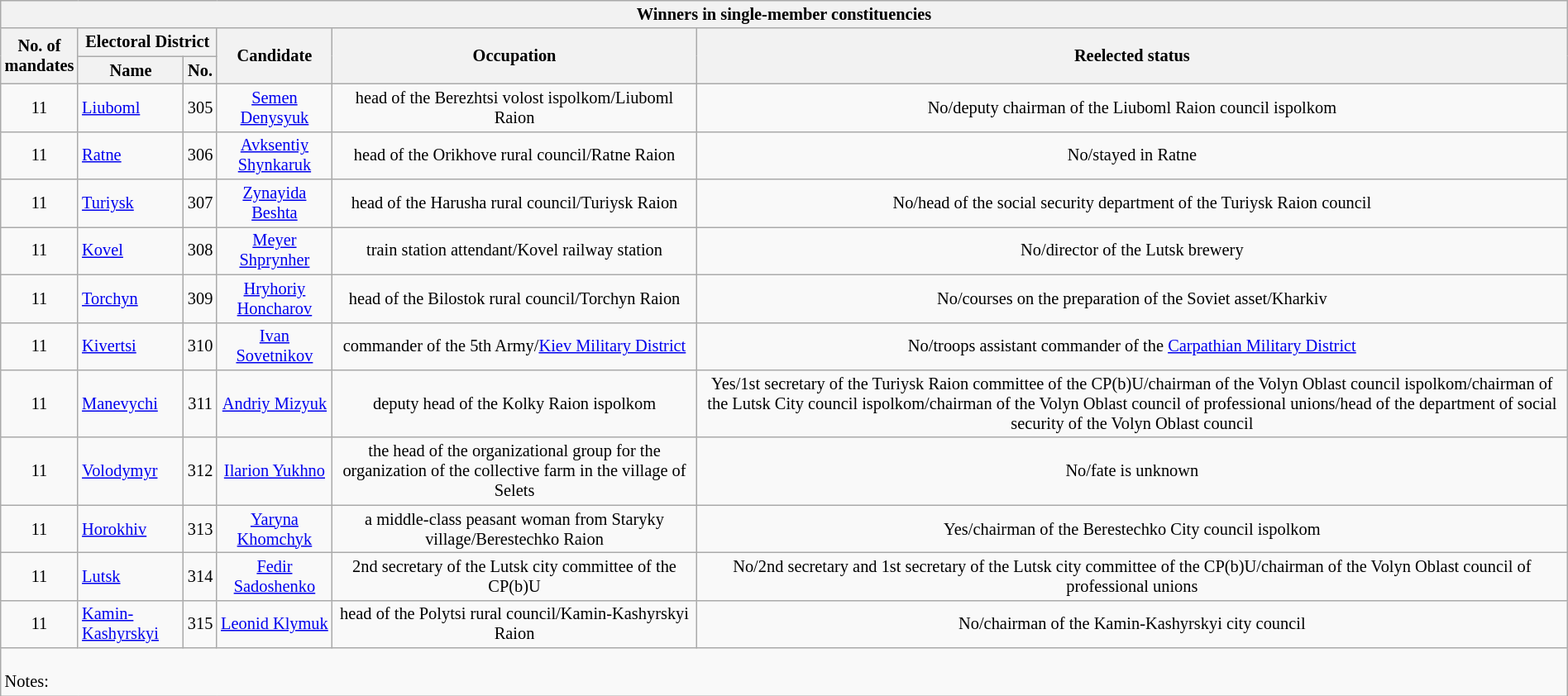<table class="wikitable collapsible collapsed" style="width:100%; font-size:85%">
<tr>
<th colspan=6>Winners in single-member constituencies</th>
</tr>
<tr>
<th rowspan=2 width=50>No. of mandates</th>
<th colspan=2>Electoral District</th>
<th rowspan=2>Candidate</th>
<th rowspan=2>Occupation</th>
<th rowspan=2>Reelected status</th>
</tr>
<tr>
<th>Name</th>
<th>No.</th>
</tr>
<tr>
<td style="text-align: center">11</td>
<td><a href='#'>Liuboml</a></td>
<td style="text-align: center">305</td>
<td style="text-align: center"><a href='#'>Semen Denysyuk</a></td>
<td style="text-align: center">head of the Berezhtsi volost ispolkom/Liuboml Raion</td>
<td style="text-align: center">No/deputy chairman of the Liuboml Raion council ispolkom</td>
</tr>
<tr>
<td style="text-align: center">11</td>
<td><a href='#'>Ratne</a></td>
<td style="text-align: center">306</td>
<td style="text-align: center"><a href='#'>Avksentiy Shynkaruk</a></td>
<td style="text-align: center">head of the Orikhove rural council/Ratne Raion</td>
<td style="text-align: center">No/stayed in Ratne</td>
</tr>
<tr>
<td style="text-align: center">11</td>
<td><a href='#'>Turiysk</a></td>
<td style="text-align: center">307</td>
<td style="text-align: center"><a href='#'>Zynayida Beshta</a></td>
<td style="text-align: center">head of the Harusha rural council/Turiysk Raion</td>
<td style="text-align: center">No/head of the social security department of the Turiysk Raion council</td>
</tr>
<tr>
<td style="text-align: center">11</td>
<td><a href='#'>Kovel</a></td>
<td style="text-align: center">308</td>
<td style="text-align: center"><a href='#'>Meyer Shprynher</a></td>
<td style="text-align: center">train station attendant/Kovel railway station</td>
<td style="text-align: center">No/director of the Lutsk brewery</td>
</tr>
<tr>
<td style="text-align: center">11</td>
<td><a href='#'>Torchyn</a></td>
<td style="text-align: center">309</td>
<td style="text-align: center"><a href='#'>Hryhoriy Honcharov</a></td>
<td style="text-align: center">head of the Bilostok rural council/Torchyn Raion</td>
<td style="text-align: center">No/courses on the preparation of the Soviet asset/Kharkiv</td>
</tr>
<tr>
<td style="text-align: center">11</td>
<td><a href='#'>Kivertsi</a></td>
<td style="text-align: center">310</td>
<td style="text-align: center"><a href='#'>Ivan Sovetnikov</a></td>
<td style="text-align: center">commander of the 5th Army/<a href='#'>Kiev Military District</a></td>
<td style="text-align: center">No/troops assistant commander of the <a href='#'>Carpathian Military District</a></td>
</tr>
<tr>
<td style="text-align: center">11</td>
<td><a href='#'>Manevychi</a></td>
<td style="text-align: center">311</td>
<td style="text-align: center"><a href='#'>Andriy Mizyuk</a></td>
<td style="text-align: center">deputy head of the Kolky Raion ispolkom</td>
<td style="text-align: center">Yes/1st secretary of the Turiysk Raion committee of the CP(b)U/chairman of the Volyn Oblast council ispolkom/chairman of the Lutsk City council ispolkom/chairman of the Volyn Oblast council of professional unions/head of the department of social security of the Volyn Oblast council</td>
</tr>
<tr>
<td style="text-align: center">11</td>
<td><a href='#'>Volodymyr</a></td>
<td style="text-align: center">312</td>
<td style="text-align: center"><a href='#'>Ilarion Yukhno</a></td>
<td style="text-align: center">the head of the organizational group for the organization of the collective farm in the village of Selets</td>
<td style="text-align: center">No/fate is unknown</td>
</tr>
<tr>
<td style="text-align: center">11</td>
<td><a href='#'>Horokhiv</a></td>
<td style="text-align: center">313</td>
<td style="text-align: center"><a href='#'>Yaryna Khomchyk</a></td>
<td style="text-align: center">a middle-class peasant woman from Staryky village/Berestechko Raion</td>
<td style="text-align: center">Yes/chairman of the Berestechko City council ispolkom</td>
</tr>
<tr>
<td style="text-align: center">11</td>
<td><a href='#'>Lutsk</a></td>
<td style="text-align: center">314</td>
<td style="text-align: center"><a href='#'>Fedir Sadoshenko</a></td>
<td style="text-align: center">2nd secretary of the Lutsk city committee of the CP(b)U</td>
<td style="text-align: center">No/2nd secretary and 1st secretary of the Lutsk city committee of the CP(b)U/chairman of the Volyn Oblast council of professional unions</td>
</tr>
<tr>
<td style="text-align: center">11</td>
<td><a href='#'>Kamin-Kashyrskyi</a></td>
<td style="text-align: center">315</td>
<td style="text-align: center"><a href='#'>Leonid Klymuk</a></td>
<td style="text-align: center">head of the Polytsi rural council/Kamin-Kashyrskyi Raion</td>
<td style="text-align: center">No/chairman of the Kamin-Kashyrskyi city council</td>
</tr>
<tr>
<td colspan=9 align=left><br>Notes:</td>
</tr>
</table>
